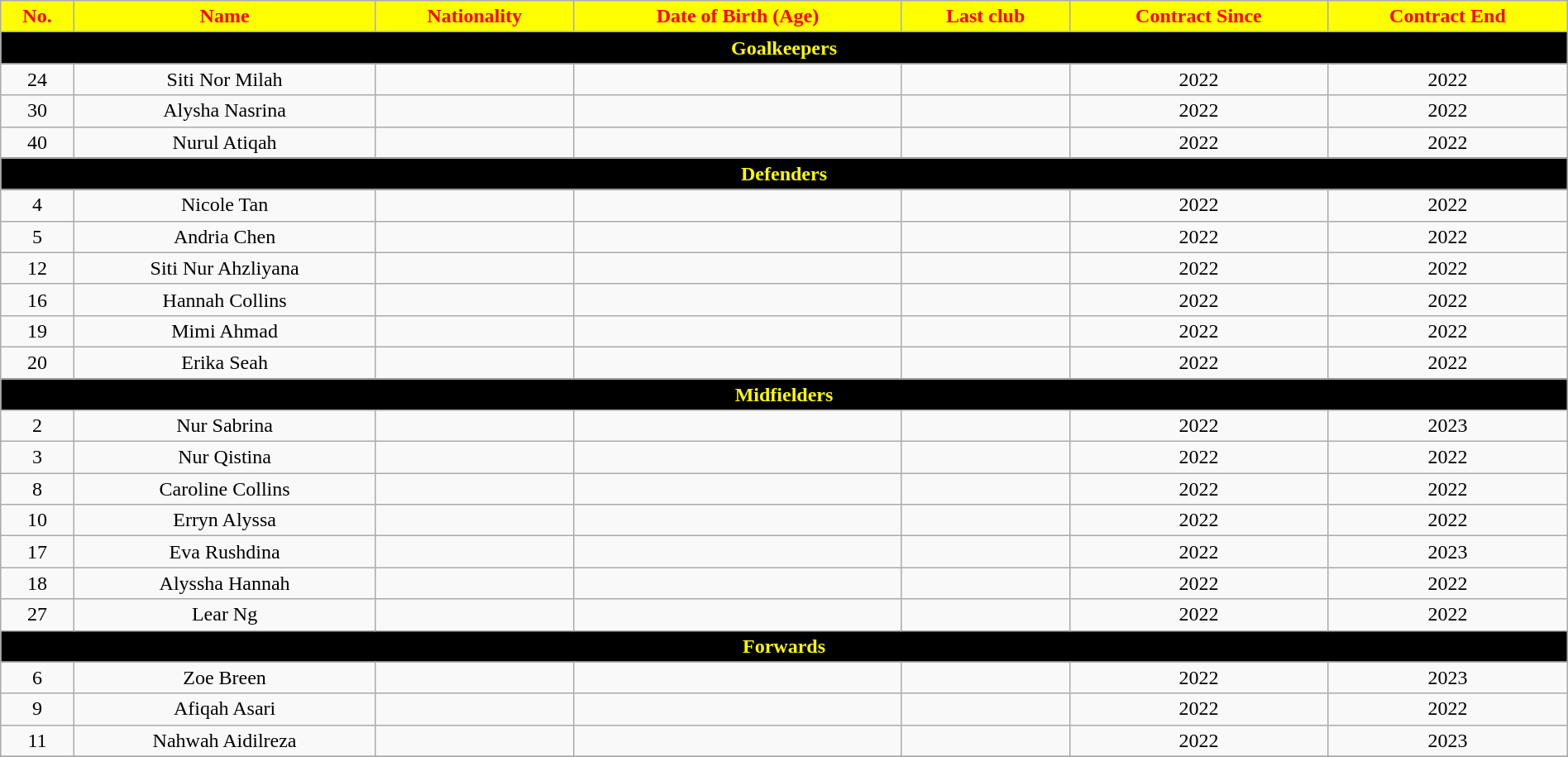<table class="wikitable" style="text-align:center; font-size:100%; width:100%;">
<tr>
<th style="background:#FFFF00; color:red; text-align:white;">No.</th>
<th style="background:#FFFF00; color:red; text-align:white;">Name</th>
<th style="background:#FFFF00; color:red; text-align:white;">Nationality</th>
<th style="background:#FFFF00; color:red; text-align:white;">Date of Birth (Age)</th>
<th style="background:#FFFF00; color:red; text-align:white;">Last club</th>
<th style="background:#FFFF00; color:red; text-align:white;">Contract Since</th>
<th style="background:#FFFF00; color:red; text-align:white;">Contract End</th>
</tr>
<tr>
<th colspan="8" style="background:black; color:yellow; text-align:center;">Goalkeepers</th>
</tr>
<tr>
<td>24</td>
<td>Siti Nor Milah</td>
<td></td>
<td></td>
<td></td>
<td>2022</td>
<td>2022</td>
</tr>
<tr>
<td>30</td>
<td>Alysha Nasrina</td>
<td></td>
<td></td>
<td></td>
<td>2022</td>
<td>2022</td>
</tr>
<tr>
<td>40</td>
<td>Nurul Atiqah</td>
<td></td>
<td></td>
<td></td>
<td>2022</td>
<td>2022</td>
</tr>
<tr>
<th colspan="8" style="background:black; color:yellow; text-align:center;">Defenders</th>
</tr>
<tr>
<td>4</td>
<td>Nicole Tan</td>
<td></td>
<td></td>
<td></td>
<td>2022</td>
<td>2022</td>
</tr>
<tr>
<td>5</td>
<td>Andria Chen</td>
<td></td>
<td></td>
<td></td>
<td>2022</td>
<td>2022</td>
</tr>
<tr>
<td>12</td>
<td>Siti Nur Ahzliyana</td>
<td></td>
<td></td>
<td></td>
<td>2022</td>
<td>2022</td>
</tr>
<tr>
<td>16</td>
<td>Hannah Collins</td>
<td></td>
<td></td>
<td></td>
<td>2022</td>
<td>2022</td>
</tr>
<tr>
<td>19</td>
<td>Mimi Ahmad</td>
<td></td>
<td></td>
<td></td>
<td>2022</td>
<td>2022</td>
</tr>
<tr>
<td>20</td>
<td>Erika Seah</td>
<td></td>
<td></td>
<td></td>
<td>2022</td>
<td>2022</td>
</tr>
<tr>
<th colspan="8" style="background:black; color:yellow; text-align:center;">Midfielders</th>
</tr>
<tr>
<td>2</td>
<td>Nur Sabrina</td>
<td></td>
<td></td>
<td></td>
<td>2022</td>
<td>2023</td>
</tr>
<tr>
<td>3</td>
<td>Nur Qistina</td>
<td></td>
<td></td>
<td></td>
<td>2022</td>
<td>2022</td>
</tr>
<tr>
<td>8</td>
<td>Caroline Collins</td>
<td></td>
<td></td>
<td></td>
<td>2022</td>
<td>2022</td>
</tr>
<tr>
<td>10</td>
<td>Erryn Alyssa</td>
<td></td>
<td></td>
<td></td>
<td>2022</td>
<td>2022</td>
</tr>
<tr>
<td>17</td>
<td>Eva Rushdina</td>
<td></td>
<td></td>
<td></td>
<td>2022</td>
<td>2023</td>
</tr>
<tr>
<td>18</td>
<td>Alyssha Hannah</td>
<td></td>
<td></td>
<td></td>
<td>2022</td>
<td>2022</td>
</tr>
<tr>
<td>27</td>
<td>Lear Ng</td>
<td></td>
<td></td>
<td></td>
<td>2022</td>
<td>2022</td>
</tr>
<tr>
<th colspan="8" style="background:black; color:yellow; text-align:center;">Forwards</th>
</tr>
<tr>
<td>6</td>
<td>Zoe Breen</td>
<td></td>
<td></td>
<td></td>
<td>2022</td>
<td>2023</td>
</tr>
<tr>
<td>9</td>
<td>Afiqah Asari</td>
<td></td>
<td></td>
<td></td>
<td>2022</td>
<td>2022</td>
</tr>
<tr>
<td>11</td>
<td>Nahwah Aidilreza</td>
<td></td>
<td></td>
<td></td>
<td>2022</td>
<td>2023</td>
</tr>
<tr>
</tr>
</table>
